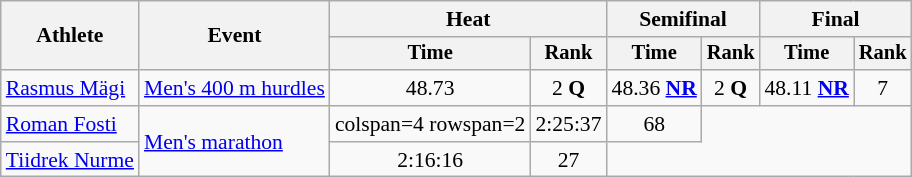<table class="wikitable" style="font-size:90%">
<tr>
<th rowspan=2>Athlete</th>
<th rowspan=2>Event</th>
<th colspan=2>Heat</th>
<th colspan=2>Semifinal</th>
<th colspan=2>Final</th>
</tr>
<tr style=font-size:95%>
<th>Time</th>
<th>Rank</th>
<th>Time</th>
<th>Rank</th>
<th>Time</th>
<th>Rank</th>
</tr>
<tr align=center>
<td align=left><a href='#'>Rasmus Mägi</a></td>
<td align=left><a href='#'>Men's 400 m hurdles</a></td>
<td>48.73</td>
<td>2 <strong>Q</strong></td>
<td>48.36 <strong><a href='#'>NR</a></strong></td>
<td>2 <strong>Q</strong></td>
<td>48.11 <strong><a href='#'>NR</a></strong></td>
<td>7</td>
</tr>
<tr align=center>
<td align=left><a href='#'>Roman Fosti</a></td>
<td align=left rowspan=2><a href='#'>Men's marathon</a></td>
<td>colspan=4 rowspan=2 </td>
<td>2:25:37</td>
<td>68</td>
</tr>
<tr align=center>
<td align=left><a href='#'>Tiidrek Nurme</a></td>
<td>2:16:16</td>
<td>27</td>
</tr>
</table>
